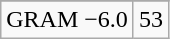<table class="wikitable">
<tr align="center">
</tr>
<tr align="center">
<td>GRAM −6.0</td>
<td>53</td>
</tr>
</table>
